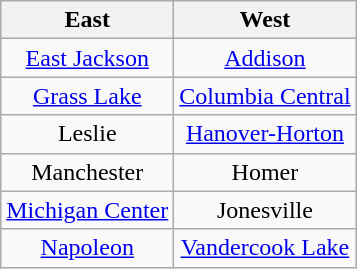<table class="wikitable">
<tr>
<th>East</th>
<th>West</th>
</tr>
<tr>
<td style="text-align:center;"><a href='#'>East Jackson</a></td>
<td style="text-align:center;"><a href='#'>Addison</a></td>
</tr>
<tr>
<td style="text-align:center;"><a href='#'>Grass Lake</a></td>
<td style="text-align:center;"><a href='#'>Columbia Central</a></td>
</tr>
<tr>
<td style="text-align:center;">Leslie</td>
<td style="text-align:center;"><a href='#'>Hanover-Horton</a></td>
</tr>
<tr>
<td style="text-align:center;">Manchester</td>
<td style="text-align:center;">Homer</td>
</tr>
<tr>
<td style="text-align:center;"><a href='#'>Michigan Center</a></td>
<td style="text-align:center;">Jonesville</td>
</tr>
<tr>
<td style="text-align:center;"><a href='#'>Napoleon</a></td>
<td style="text-align:center;"><a href='#'>Vandercook Lake</a></td>
</tr>
</table>
